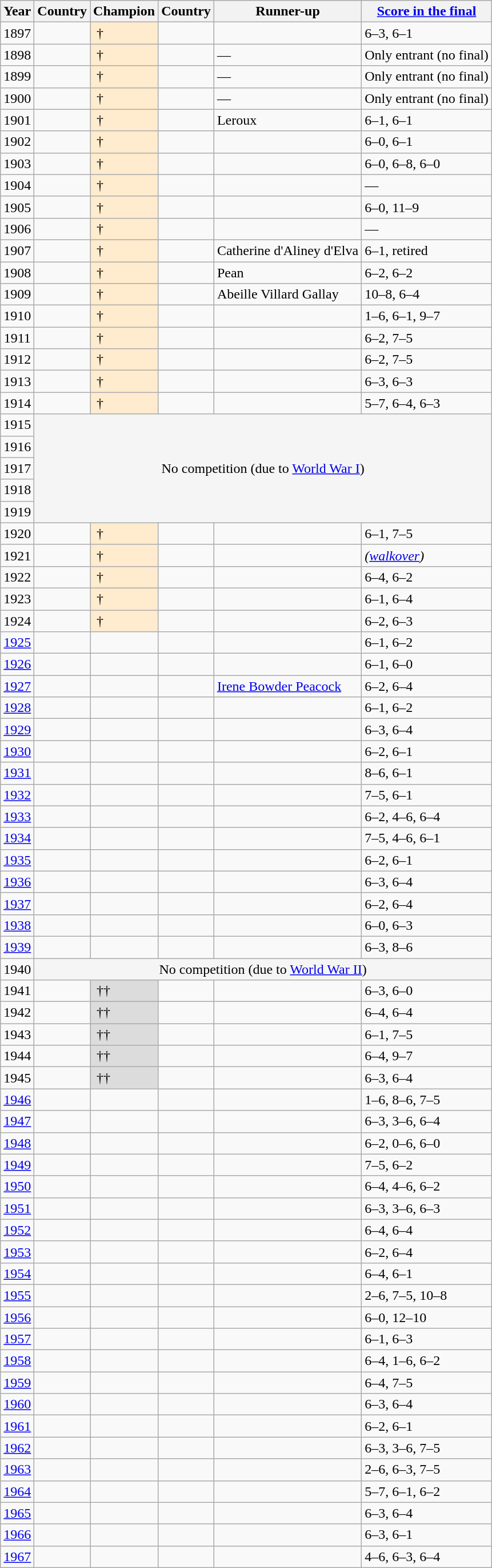<table class="sortable wikitable">
<tr>
<th>Year</th>
<th>Country</th>
<th>Champion</th>
<th>Country</th>
<th>Runner-up</th>
<th class="unsortable"><a href='#'>Score in the final</a></th>
</tr>
<tr>
<td align=center>1897</td>
<td></td>
<td style="background: #ffebcd"> †</td>
<td></td>
<td></td>
<td>6–3, 6–1</td>
</tr>
<tr>
<td align=center>1898</td>
<td></td>
<td style="background: #ffebcd"> †</td>
<td></td>
<td>—</td>
<td>Only entrant (no final)</td>
</tr>
<tr>
<td align=center>1899</td>
<td></td>
<td style="background: #ffebcd"> †</td>
<td></td>
<td>—</td>
<td>Only entrant (no final)</td>
</tr>
<tr>
<td align=center>1900</td>
<td></td>
<td style="background: #ffebcd"> †</td>
<td></td>
<td>—</td>
<td>Only entrant (no final)</td>
</tr>
<tr>
<td align=center>1901</td>
<td></td>
<td style="background: #ffebcd"> †</td>
<td></td>
<td>Leroux</td>
<td>6–1, 6–1</td>
</tr>
<tr>
<td align=center>1902</td>
<td></td>
<td style="background: #ffebcd"> †</td>
<td></td>
<td></td>
<td>6–0, 6–1</td>
</tr>
<tr>
<td align=center>1903</td>
<td></td>
<td style="background: #ffebcd"> †</td>
<td></td>
<td></td>
<td>6–0, 6–8, 6–0</td>
</tr>
<tr>
<td align=center>1904</td>
<td></td>
<td style="background: #ffebcd"> †</td>
<td></td>
<td></td>
<td>—</td>
</tr>
<tr>
<td align=center>1905</td>
<td></td>
<td style="background: #ffebcd"> †</td>
<td></td>
<td></td>
<td>6–0, 11–9</td>
</tr>
<tr>
<td align=center>1906</td>
<td></td>
<td style="background: #ffebcd"> †</td>
<td></td>
<td></td>
<td>—</td>
</tr>
<tr>
<td align=center>1907</td>
<td></td>
<td style="background: #ffebcd"> †</td>
<td></td>
<td>Catherine d'Aliney d'Elva</td>
<td>6–1, retired</td>
</tr>
<tr>
<td align=center>1908</td>
<td></td>
<td style="background: #ffebcd"> †</td>
<td></td>
<td>Pean</td>
<td>6–2, 6–2</td>
</tr>
<tr>
<td align=center>1909</td>
<td></td>
<td style="background: #ffebcd"> †</td>
<td></td>
<td>Abeille Villard Gallay</td>
<td>10–8, 6–4</td>
</tr>
<tr>
<td align=center>1910</td>
<td></td>
<td style="background: #ffebcd"> †</td>
<td></td>
<td></td>
<td>1–6, 6–1, 9–7</td>
</tr>
<tr>
<td align=center>1911</td>
<td></td>
<td style="background: #ffebcd"> †</td>
<td></td>
<td></td>
<td>6–2, 7–5</td>
</tr>
<tr>
<td align=center>1912</td>
<td></td>
<td style="background: #ffebcd"> †</td>
<td></td>
<td></td>
<td>6–2, 7–5</td>
</tr>
<tr>
<td align=center>1913</td>
<td></td>
<td style="background: #ffebcd"> †</td>
<td></td>
<td></td>
<td>6–3, 6–3</td>
</tr>
<tr>
<td align=center>1914</td>
<td></td>
<td style="background: #ffebcd"> †</td>
<td></td>
<td></td>
<td>5–7, 6–4, 6–3</td>
</tr>
<tr>
<td align=center>1915</td>
<td rowspan="5" colspan="5" align="center" bgcolor="F5F5F5">No competition (due to <a href='#'>World War I</a>)</td>
</tr>
<tr>
<td align=center>1916</td>
</tr>
<tr>
<td align=center>1917</td>
</tr>
<tr>
<td align=center>1918</td>
</tr>
<tr>
<td align=center>1919</td>
</tr>
<tr>
<td align=center>1920</td>
<td></td>
<td style="background: #ffebcd"> †</td>
<td></td>
<td></td>
<td>6–1, 7–5</td>
</tr>
<tr>
<td align=center>1921</td>
<td></td>
<td style="background: #ffebcd"> †</td>
<td></td>
<td></td>
<td><em>(<a href='#'>walkover</a>)</em></td>
</tr>
<tr>
<td align=center>1922</td>
<td></td>
<td style="background: #ffebcd"> †</td>
<td></td>
<td></td>
<td>6–4, 6–2</td>
</tr>
<tr>
<td align=center>1923</td>
<td></td>
<td style="background: #ffebcd"> †</td>
<td></td>
<td></td>
<td>6–1, 6–4</td>
</tr>
<tr>
<td align=center>1924</td>
<td></td>
<td style="background: #ffebcd"> †</td>
<td></td>
<td></td>
<td>6–2, 6–3</td>
</tr>
<tr>
<td align=center><a href='#'>1925</a></td>
<td></td>
<td></td>
<td></td>
<td></td>
<td>6–1, 6–2</td>
</tr>
<tr>
<td align=center><a href='#'>1926</a></td>
<td></td>
<td></td>
<td></td>
<td></td>
<td>6–1, 6–0</td>
</tr>
<tr>
<td align=center><a href='#'>1927</a></td>
<td></td>
<td></td>
<td></td>
<td><a href='#'>Irene Bowder Peacock</a></td>
<td>6–2, 6–4</td>
</tr>
<tr>
<td align=center><a href='#'>1928</a></td>
<td></td>
<td></td>
<td></td>
<td></td>
<td>6–1, 6–2</td>
</tr>
<tr>
<td align=center><a href='#'>1929</a></td>
<td></td>
<td></td>
<td></td>
<td></td>
<td>6–3, 6–4</td>
</tr>
<tr>
<td align=center><a href='#'>1930</a></td>
<td></td>
<td></td>
<td></td>
<td></td>
<td>6–2, 6–1</td>
</tr>
<tr>
<td align=center><a href='#'>1931</a></td>
<td></td>
<td></td>
<td></td>
<td></td>
<td>8–6, 6–1</td>
</tr>
<tr>
<td align=center><a href='#'>1932</a></td>
<td></td>
<td></td>
<td></td>
<td></td>
<td>7–5, 6–1</td>
</tr>
<tr>
<td align=center><a href='#'>1933</a></td>
<td></td>
<td></td>
<td></td>
<td></td>
<td>6–2, 4–6, 6–4</td>
</tr>
<tr>
<td align=center><a href='#'>1934</a></td>
<td></td>
<td></td>
<td></td>
<td></td>
<td>7–5, 4–6, 6–1</td>
</tr>
<tr>
<td align=center><a href='#'>1935</a></td>
<td></td>
<td></td>
<td></td>
<td></td>
<td>6–2, 6–1</td>
</tr>
<tr>
<td align=center><a href='#'>1936</a></td>
<td></td>
<td></td>
<td></td>
<td></td>
<td>6–3, 6–4</td>
</tr>
<tr>
<td align=center><a href='#'>1937</a></td>
<td></td>
<td></td>
<td></td>
<td></td>
<td>6–2, 6–4</td>
</tr>
<tr>
<td align=center><a href='#'>1938</a></td>
<td></td>
<td></td>
<td></td>
<td></td>
<td>6–0, 6–3</td>
</tr>
<tr>
<td align=center><a href='#'>1939</a></td>
<td></td>
<td></td>
<td></td>
<td></td>
<td>6–3, 8–6</td>
</tr>
<tr>
<td align=center>1940</td>
<td rowspan="1" colspan="5" align="center" bgcolor="F5F5F5">No competition (due to <a href='#'>World War II</a>)</td>
</tr>
<tr>
<td align=center>1941</td>
<td></td>
<td style="background: #DCDCDC"> ††</td>
<td></td>
<td></td>
<td>6–3, 6–0</td>
</tr>
<tr>
<td align=center>1942</td>
<td></td>
<td style="background: #DCDCDC"> ††</td>
<td></td>
<td></td>
<td>6–4, 6–4</td>
</tr>
<tr>
<td align=center>1943</td>
<td></td>
<td style="background: #DCDCDC"> ††</td>
<td></td>
<td></td>
<td>6–1, 7–5</td>
</tr>
<tr>
<td align=center>1944</td>
<td></td>
<td style="background: #DCDCDC"> ††</td>
<td></td>
<td></td>
<td>6–4, 9–7</td>
</tr>
<tr>
<td align=center>1945</td>
<td></td>
<td style="background: #DCDCDC"> ††</td>
<td></td>
<td></td>
<td>6–3, 6–4</td>
</tr>
<tr>
<td align=center><a href='#'>1946</a></td>
<td></td>
<td></td>
<td></td>
<td></td>
<td>1–6, 8–6, 7–5</td>
</tr>
<tr>
<td align=center><a href='#'>1947</a></td>
<td></td>
<td></td>
<td></td>
<td></td>
<td>6–3, 3–6, 6–4</td>
</tr>
<tr>
<td align=center><a href='#'>1948</a></td>
<td></td>
<td></td>
<td></td>
<td></td>
<td>6–2, 0–6, 6–0</td>
</tr>
<tr>
<td align=center><a href='#'>1949</a></td>
<td></td>
<td></td>
<td></td>
<td></td>
<td>7–5, 6–2</td>
</tr>
<tr>
<td align=center><a href='#'>1950</a></td>
<td></td>
<td></td>
<td></td>
<td></td>
<td>6–4, 4–6, 6–2</td>
</tr>
<tr>
<td align=center><a href='#'>1951</a></td>
<td></td>
<td></td>
<td></td>
<td></td>
<td>6–3, 3–6, 6–3</td>
</tr>
<tr>
<td align=center><a href='#'>1952</a></td>
<td></td>
<td></td>
<td></td>
<td></td>
<td>6–4, 6–4</td>
</tr>
<tr>
<td align=center><a href='#'>1953</a></td>
<td></td>
<td></td>
<td></td>
<td></td>
<td>6–2, 6–4</td>
</tr>
<tr>
<td align=center><a href='#'>1954</a></td>
<td></td>
<td></td>
<td></td>
<td></td>
<td>6–4, 6–1</td>
</tr>
<tr>
<td align=center><a href='#'>1955</a></td>
<td></td>
<td></td>
<td></td>
<td></td>
<td>2–6, 7–5, 10–8</td>
</tr>
<tr>
<td align=center><a href='#'>1956</a></td>
<td></td>
<td></td>
<td></td>
<td></td>
<td>6–0, 12–10</td>
</tr>
<tr>
<td align=center><a href='#'>1957</a></td>
<td></td>
<td></td>
<td></td>
<td></td>
<td>6–1, 6–3</td>
</tr>
<tr>
<td align=center><a href='#'>1958</a></td>
<td></td>
<td></td>
<td></td>
<td></td>
<td>6–4, 1–6, 6–2</td>
</tr>
<tr>
<td align=center><a href='#'>1959</a></td>
<td></td>
<td></td>
<td></td>
<td></td>
<td>6–4, 7–5</td>
</tr>
<tr>
<td align=center><a href='#'>1960</a></td>
<td></td>
<td></td>
<td></td>
<td></td>
<td>6–3, 6–4</td>
</tr>
<tr>
<td align=center><a href='#'>1961</a></td>
<td></td>
<td></td>
<td></td>
<td></td>
<td>6–2, 6–1</td>
</tr>
<tr>
<td align=center><a href='#'>1962</a></td>
<td></td>
<td></td>
<td></td>
<td></td>
<td>6–3, 3–6, 7–5</td>
</tr>
<tr>
<td align=center><a href='#'>1963</a></td>
<td></td>
<td></td>
<td></td>
<td></td>
<td>2–6, 6–3, 7–5</td>
</tr>
<tr>
<td align=center><a href='#'>1964</a></td>
<td></td>
<td></td>
<td></td>
<td></td>
<td>5–7, 6–1, 6–2</td>
</tr>
<tr>
<td align=center><a href='#'>1965</a></td>
<td></td>
<td></td>
<td></td>
<td></td>
<td>6–3, 6–4</td>
</tr>
<tr>
<td align=center><a href='#'>1966</a></td>
<td></td>
<td></td>
<td></td>
<td></td>
<td>6–3, 6–1</td>
</tr>
<tr>
<td align=center><a href='#'>1967</a></td>
<td></td>
<td></td>
<td></td>
<td></td>
<td>4–6, 6–3, 6–4</td>
</tr>
</table>
